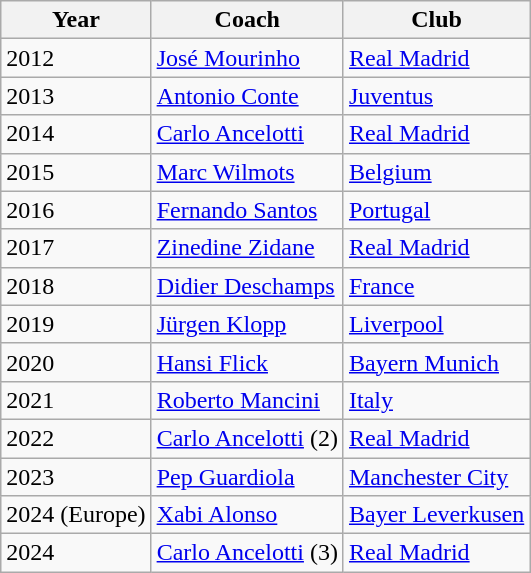<table class="wikitable">
<tr>
<th>Year</th>
<th>Coach</th>
<th>Club</th>
</tr>
<tr>
<td>2012</td>
<td> <a href='#'>José Mourinho</a></td>
<td> <a href='#'>Real Madrid</a></td>
</tr>
<tr>
<td>2013</td>
<td> <a href='#'>Antonio Conte</a></td>
<td> <a href='#'>Juventus</a></td>
</tr>
<tr>
<td>2014</td>
<td> <a href='#'>Carlo Ancelotti</a></td>
<td> <a href='#'>Real Madrid</a></td>
</tr>
<tr>
<td>2015</td>
<td> <a href='#'>Marc Wilmots</a></td>
<td> <a href='#'>Belgium</a></td>
</tr>
<tr>
<td>2016</td>
<td> <a href='#'>Fernando Santos</a></td>
<td> <a href='#'>Portugal</a></td>
</tr>
<tr>
<td>2017</td>
<td> <a href='#'>Zinedine Zidane</a></td>
<td> <a href='#'>Real Madrid</a></td>
</tr>
<tr>
<td>2018</td>
<td> <a href='#'>Didier Deschamps</a></td>
<td> <a href='#'>France</a></td>
</tr>
<tr>
<td>2019</td>
<td> <a href='#'>Jürgen Klopp</a></td>
<td> <a href='#'>Liverpool</a></td>
</tr>
<tr>
<td>2020</td>
<td> <a href='#'>Hansi Flick</a></td>
<td> <a href='#'>Bayern Munich</a></td>
</tr>
<tr>
<td>2021</td>
<td> <a href='#'>Roberto Mancini</a></td>
<td> <a href='#'>Italy</a></td>
</tr>
<tr>
<td>2022</td>
<td> <a href='#'>Carlo Ancelotti</a> (2)</td>
<td> <a href='#'>Real Madrid</a></td>
</tr>
<tr>
<td>2023</td>
<td> <a href='#'>Pep Guardiola</a></td>
<td> <a href='#'>Manchester City</a></td>
</tr>
<tr>
<td>2024 (Europe)</td>
<td> <a href='#'>Xabi Alonso</a></td>
<td> <a href='#'>Bayer Leverkusen</a></td>
</tr>
<tr>
<td>2024</td>
<td> <a href='#'>Carlo Ancelotti</a> (3)</td>
<td> <a href='#'>Real Madrid</a></td>
</tr>
</table>
